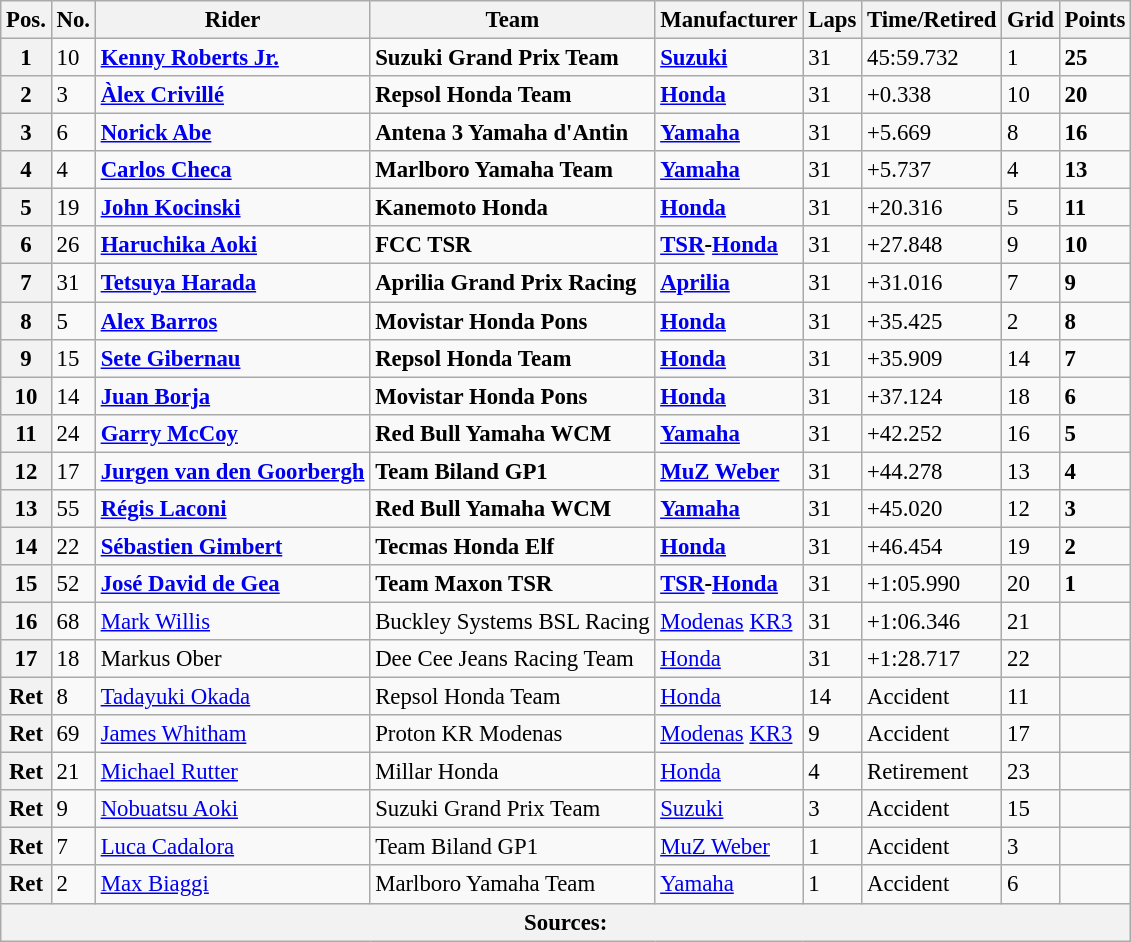<table class="wikitable" style="font-size: 95%;">
<tr>
<th>Pos.</th>
<th>No.</th>
<th>Rider</th>
<th>Team</th>
<th>Manufacturer</th>
<th>Laps</th>
<th>Time/Retired</th>
<th>Grid</th>
<th>Points</th>
</tr>
<tr>
<th>1</th>
<td>10</td>
<td> <strong><a href='#'>Kenny Roberts Jr.</a></strong></td>
<td><strong>Suzuki Grand Prix Team</strong></td>
<td><strong><a href='#'>Suzuki</a></strong></td>
<td>31</td>
<td>45:59.732</td>
<td>1</td>
<td><strong>25</strong></td>
</tr>
<tr>
<th>2</th>
<td>3</td>
<td> <strong><a href='#'>Àlex Crivillé</a></strong></td>
<td><strong>Repsol Honda Team</strong></td>
<td><strong><a href='#'>Honda</a></strong></td>
<td>31</td>
<td>+0.338</td>
<td>10</td>
<td><strong>20</strong></td>
</tr>
<tr>
<th>3</th>
<td>6</td>
<td> <strong><a href='#'>Norick Abe</a></strong></td>
<td><strong>Antena 3 Yamaha d'Antin</strong></td>
<td><strong><a href='#'>Yamaha</a></strong></td>
<td>31</td>
<td>+5.669</td>
<td>8</td>
<td><strong>16</strong></td>
</tr>
<tr>
<th>4</th>
<td>4</td>
<td> <strong><a href='#'>Carlos Checa</a></strong></td>
<td><strong>Marlboro Yamaha Team</strong></td>
<td><strong><a href='#'>Yamaha</a></strong></td>
<td>31</td>
<td>+5.737</td>
<td>4</td>
<td><strong>13</strong></td>
</tr>
<tr>
<th>5</th>
<td>19</td>
<td> <strong><a href='#'>John Kocinski</a></strong></td>
<td><strong>Kanemoto Honda</strong></td>
<td><strong><a href='#'>Honda</a></strong></td>
<td>31</td>
<td>+20.316</td>
<td>5</td>
<td><strong>11</strong></td>
</tr>
<tr>
<th>6</th>
<td>26</td>
<td> <strong><a href='#'>Haruchika Aoki</a></strong></td>
<td><strong>FCC TSR</strong></td>
<td><strong><a href='#'>TSR</a>-<a href='#'>Honda</a></strong></td>
<td>31</td>
<td>+27.848</td>
<td>9</td>
<td><strong>10</strong></td>
</tr>
<tr>
<th>7</th>
<td>31</td>
<td> <strong><a href='#'>Tetsuya Harada</a></strong></td>
<td><strong>Aprilia Grand Prix Racing</strong></td>
<td><strong><a href='#'>Aprilia</a></strong></td>
<td>31</td>
<td>+31.016</td>
<td>7</td>
<td><strong>9</strong></td>
</tr>
<tr>
<th>8</th>
<td>5</td>
<td> <strong><a href='#'>Alex Barros</a></strong></td>
<td><strong>Movistar Honda Pons</strong></td>
<td><strong><a href='#'>Honda</a></strong></td>
<td>31</td>
<td>+35.425</td>
<td>2</td>
<td><strong>8</strong></td>
</tr>
<tr>
<th>9</th>
<td>15</td>
<td> <strong><a href='#'>Sete Gibernau</a></strong></td>
<td><strong>Repsol Honda Team</strong></td>
<td><strong><a href='#'>Honda</a></strong></td>
<td>31</td>
<td>+35.909</td>
<td>14</td>
<td><strong>7</strong></td>
</tr>
<tr>
<th>10</th>
<td>14</td>
<td> <strong><a href='#'>Juan Borja</a></strong></td>
<td><strong>Movistar Honda Pons</strong></td>
<td><strong><a href='#'>Honda</a></strong></td>
<td>31</td>
<td>+37.124</td>
<td>18</td>
<td><strong>6</strong></td>
</tr>
<tr>
<th>11</th>
<td>24</td>
<td> <strong><a href='#'>Garry McCoy</a></strong></td>
<td><strong>Red Bull Yamaha WCM</strong></td>
<td><strong><a href='#'>Yamaha</a></strong></td>
<td>31</td>
<td>+42.252</td>
<td>16</td>
<td><strong>5</strong></td>
</tr>
<tr>
<th>12</th>
<td>17</td>
<td> <strong><a href='#'>Jurgen van den Goorbergh</a></strong></td>
<td><strong>Team Biland GP1</strong></td>
<td><strong><a href='#'>MuZ Weber</a></strong></td>
<td>31</td>
<td>+44.278</td>
<td>13</td>
<td><strong>4</strong></td>
</tr>
<tr>
<th>13</th>
<td>55</td>
<td> <strong><a href='#'>Régis Laconi</a></strong></td>
<td><strong>Red Bull Yamaha WCM</strong></td>
<td><strong><a href='#'>Yamaha</a></strong></td>
<td>31</td>
<td>+45.020</td>
<td>12</td>
<td><strong>3</strong></td>
</tr>
<tr>
<th>14</th>
<td>22</td>
<td> <strong><a href='#'>Sébastien Gimbert</a></strong></td>
<td><strong>Tecmas Honda Elf</strong></td>
<td><strong><a href='#'>Honda</a></strong></td>
<td>31</td>
<td>+46.454</td>
<td>19</td>
<td><strong>2</strong></td>
</tr>
<tr>
<th>15</th>
<td>52</td>
<td> <strong><a href='#'>José David de Gea</a></strong></td>
<td><strong>Team Maxon TSR</strong></td>
<td><strong><a href='#'>TSR</a>-<a href='#'>Honda</a></strong></td>
<td>31</td>
<td>+1:05.990</td>
<td>20</td>
<td><strong>1</strong></td>
</tr>
<tr>
<th>16</th>
<td>68</td>
<td> <a href='#'>Mark Willis</a></td>
<td>Buckley Systems BSL Racing</td>
<td><a href='#'>Modenas</a> <a href='#'>KR3</a></td>
<td>31</td>
<td>+1:06.346</td>
<td>21</td>
<td></td>
</tr>
<tr>
<th>17</th>
<td>18</td>
<td> Markus Ober</td>
<td>Dee Cee Jeans Racing Team</td>
<td><a href='#'>Honda</a></td>
<td>31</td>
<td>+1:28.717</td>
<td>22</td>
<td></td>
</tr>
<tr>
<th>Ret</th>
<td>8</td>
<td> <a href='#'>Tadayuki Okada</a></td>
<td>Repsol Honda Team</td>
<td><a href='#'>Honda</a></td>
<td>14</td>
<td>Accident</td>
<td>11</td>
<td></td>
</tr>
<tr>
<th>Ret</th>
<td>69</td>
<td> <a href='#'>James Whitham</a></td>
<td>Proton KR Modenas</td>
<td><a href='#'>Modenas</a> <a href='#'>KR3</a></td>
<td>9</td>
<td>Accident</td>
<td>17</td>
<td></td>
</tr>
<tr>
<th>Ret</th>
<td>21</td>
<td> <a href='#'>Michael Rutter</a></td>
<td>Millar Honda</td>
<td><a href='#'>Honda</a></td>
<td>4</td>
<td>Retirement</td>
<td>23</td>
<td></td>
</tr>
<tr>
<th>Ret</th>
<td>9</td>
<td> <a href='#'>Nobuatsu Aoki</a></td>
<td>Suzuki Grand Prix Team</td>
<td><a href='#'>Suzuki</a></td>
<td>3</td>
<td>Accident</td>
<td>15</td>
<td></td>
</tr>
<tr>
<th>Ret</th>
<td>7</td>
<td> <a href='#'>Luca Cadalora</a></td>
<td>Team Biland GP1</td>
<td><a href='#'>MuZ Weber</a></td>
<td>1</td>
<td>Accident</td>
<td>3</td>
<td></td>
</tr>
<tr>
<th>Ret</th>
<td>2</td>
<td> <a href='#'>Max Biaggi</a></td>
<td>Marlboro Yamaha Team</td>
<td><a href='#'>Yamaha</a></td>
<td>1</td>
<td>Accident</td>
<td>6</td>
<td></td>
</tr>
<tr>
<th colspan=9>Sources: </th>
</tr>
</table>
